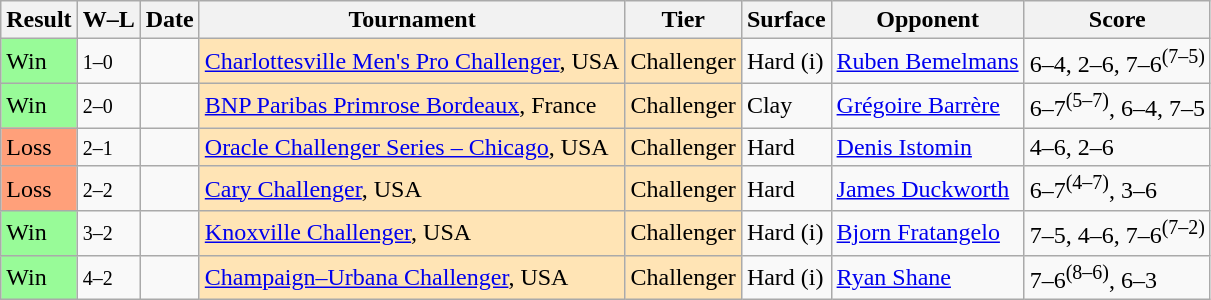<table class="sortable wikitable">
<tr>
<th>Result</th>
<th class="unsortable">W–L</th>
<th>Date</th>
<th>Tournament</th>
<th>Tier</th>
<th>Surface</th>
<th>Opponent</th>
<th class="unsortable">Score</th>
</tr>
<tr>
<td bgcolor=98fb98>Win</td>
<td><small>1–0</small></td>
<td><a href='#'></a></td>
<td style="background:moccasin;"><a href='#'>Charlottesville Men's Pro Challenger</a>, USA</td>
<td style="background:moccasin;">Challenger</td>
<td>Hard (i)</td>
<td> <a href='#'>Ruben Bemelmans</a></td>
<td>6–4, 2–6, 7–6<sup>(7–5)</sup></td>
</tr>
<tr>
<td bgcolor=98fb98>Win</td>
<td><small>2–0</small></td>
<td><a href='#'></a></td>
<td style="background:moccasin;"><a href='#'>BNP Paribas Primrose Bordeaux</a>, France</td>
<td style="background:moccasin;">Challenger</td>
<td>Clay</td>
<td> <a href='#'>Grégoire Barrère</a></td>
<td>6–7<sup>(5–7)</sup>, 6–4, 7–5</td>
</tr>
<tr>
<td bgcolor=ffa07a>Loss</td>
<td><small>2–1</small></td>
<td><a href='#'></a></td>
<td style="background:moccasin;"><a href='#'>Oracle Challenger Series – Chicago</a>, USA</td>
<td style="background:moccasin;">Challenger</td>
<td>Hard</td>
<td> <a href='#'>Denis Istomin</a></td>
<td>4–6, 2–6</td>
</tr>
<tr>
<td bgcolor=ffa07a>Loss</td>
<td><small>2–2</small></td>
<td><a href='#'></a></td>
<td style="background:moccasin;"><a href='#'>Cary Challenger</a>, USA</td>
<td style="background:moccasin;">Challenger</td>
<td>Hard</td>
<td> <a href='#'>James Duckworth</a></td>
<td>6–7<sup>(4–7)</sup>, 3–6</td>
</tr>
<tr>
<td bgcolor=98fb98>Win</td>
<td><small>3–2</small></td>
<td><a href='#'></a></td>
<td style="background:moccasin;"><a href='#'>Knoxville Challenger</a>, USA</td>
<td style="background:moccasin;">Challenger</td>
<td>Hard (i)</td>
<td> <a href='#'>Bjorn Fratangelo</a></td>
<td>7–5, 4–6, 7–6<sup>(7–2)</sup></td>
</tr>
<tr>
<td bgcolor=98fb98>Win</td>
<td><small>4–2</small></td>
<td><a href='#'></a></td>
<td style="background:moccasin;"><a href='#'>Champaign–Urbana Challenger</a>, USA</td>
<td style="background:moccasin;">Challenger</td>
<td>Hard (i)</td>
<td> <a href='#'>Ryan Shane</a></td>
<td>7–6<sup>(8–6)</sup>, 6–3</td>
</tr>
</table>
